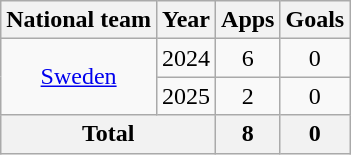<table class="wikitable" style="text-align:center">
<tr>
<th>National team</th>
<th>Year</th>
<th>Apps</th>
<th>Goals</th>
</tr>
<tr>
<td rowspan="2"><a href='#'>Sweden</a></td>
<td>2024</td>
<td>6</td>
<td>0</td>
</tr>
<tr>
<td>2025</td>
<td>2</td>
<td>0</td>
</tr>
<tr>
<th colspan="2">Total</th>
<th>8</th>
<th>0</th>
</tr>
</table>
